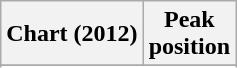<table class="wikitable sortable plainrowheaders" style="text-align:center">
<tr>
<th>Chart (2012)</th>
<th>Peak<br>position</th>
</tr>
<tr>
</tr>
<tr>
</tr>
<tr>
</tr>
<tr>
</tr>
</table>
